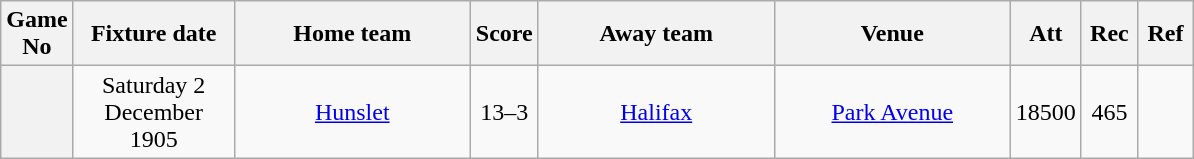<table class="wikitable" style="text-align:center;">
<tr>
<th width=20 abbr="No" scope="col">Game No</th>
<th width=100 abbr="Date" scope="col">Fixture date</th>
<th width=150 abbr="Home team" scope="col">Home team</th>
<th width=20 abbr="Score" scope="col">Score</th>
<th width=150 abbr="Away team" scope="col">Away team</th>
<th width=150 abbr="Venue" scope="col">Venue</th>
<th width=30 abbr="Att" scope="col">Att</th>
<th width=30 abbr="Rec" scope="col">Rec</th>
<th width=30 abbr="Ref" scope="col">Ref</th>
</tr>
<tr>
<th scope="row"></th>
<td>Saturday 2 December 1905</td>
<td><a href='#'>Hunslet</a></td>
<td>13–3</td>
<td><a href='#'>Halifax</a></td>
<td><a href='#'>Park Avenue</a></td>
<td>18500</td>
<td>465</td>
<td></td>
</tr>
</table>
